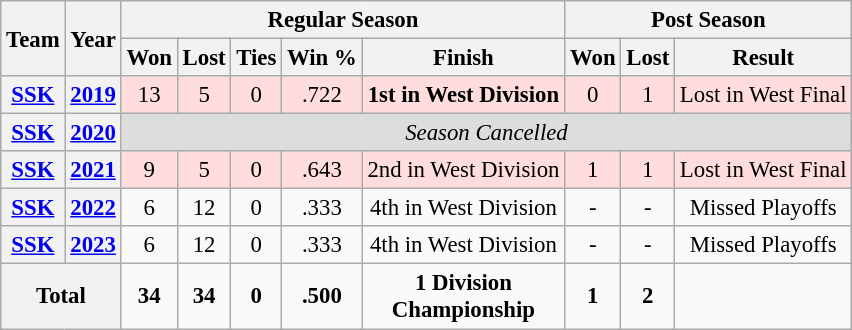<table class="wikitable" style="font-size: 95%; text-align:center;">
<tr>
<th rowspan="2">Team</th>
<th rowspan="2">Year</th>
<th colspan="5">Regular Season</th>
<th colspan="4">Post Season</th>
</tr>
<tr>
<th>Won</th>
<th>Lost</th>
<th>Ties</th>
<th>Win %</th>
<th>Finish</th>
<th>Won</th>
<th>Lost</th>
<th>Result</th>
</tr>
<tr ! style="background:#fdd;">
<th><a href='#'>SSK</a></th>
<th><a href='#'>2019</a></th>
<td>13</td>
<td>5</td>
<td>0</td>
<td>.722</td>
<td><strong>1st in West Division</strong></td>
<td>0</td>
<td>1</td>
<td>Lost in West Final</td>
</tr>
<tr ! style="background:#ddd;">
<th><a href='#'>SSK</a></th>
<th><a href='#'>2020</a></th>
<td align="center" colSpan="8"><em>Season Cancelled</em></td>
</tr>
<tr ! style="background:#fdd;">
<th><a href='#'>SSK</a></th>
<th><a href='#'>2021</a></th>
<td>9</td>
<td>5</td>
<td>0</td>
<td>.643</td>
<td>2nd in West Division</td>
<td>1</td>
<td>1</td>
<td>Lost in West Final</td>
</tr>
<tr>
<th><a href='#'>SSK</a></th>
<th><a href='#'>2022</a></th>
<td>6</td>
<td>12</td>
<td>0</td>
<td>.333</td>
<td>4th in West Division</td>
<td>-</td>
<td>-</td>
<td>Missed Playoffs</td>
</tr>
<tr>
<th><a href='#'>SSK</a></th>
<th><a href='#'>2023</a></th>
<td>6</td>
<td>12</td>
<td>0</td>
<td>.333</td>
<td>4th in West Division</td>
<td>-</td>
<td>-</td>
<td>Missed Playoffs</td>
</tr>
<tr>
<th colspan="2"><strong>Total</strong></th>
<td><strong>34</strong></td>
<td><strong>34</strong></td>
<td><strong>0</strong></td>
<td><strong>.500</strong></td>
<td><strong>1 Division<br>Championship</strong></td>
<td><strong>1</strong></td>
<td><strong>2</strong></td>
<td></td>
</tr>
</table>
